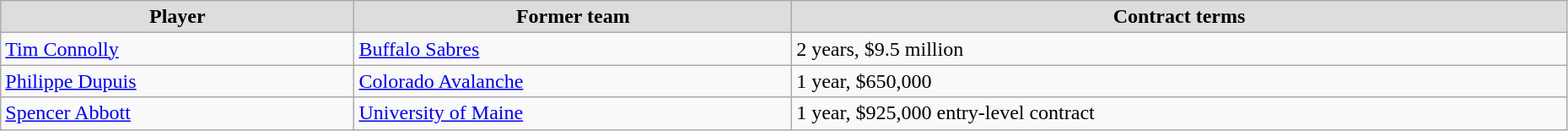<table class="wikitable" style="width:98%;">
<tr style="text-align:center; background:#ddd;">
<td><strong>Player</strong></td>
<td><strong>Former team</strong></td>
<td><strong>Contract terms</strong></td>
</tr>
<tr>
<td><a href='#'>Tim Connolly</a></td>
<td><a href='#'>Buffalo Sabres</a></td>
<td>2 years, $9.5 million</td>
</tr>
<tr>
<td><a href='#'>Philippe Dupuis</a></td>
<td><a href='#'>Colorado Avalanche</a></td>
<td>1 year, $650,000</td>
</tr>
<tr>
<td><a href='#'>Spencer Abbott</a></td>
<td><a href='#'>University of Maine</a></td>
<td>1 year, $925,000 entry-level contract</td>
</tr>
</table>
